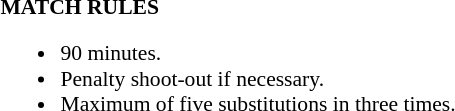<table width=100% style="font-size: 90%">
<tr>
<td width=50% valign=top><br><strong>MATCH RULES</strong><ul><li>90 minutes.</li><li>Penalty shoot-out if necessary.</li><li>Maximum of five substitutions in three times.</li></ul></td>
</tr>
</table>
